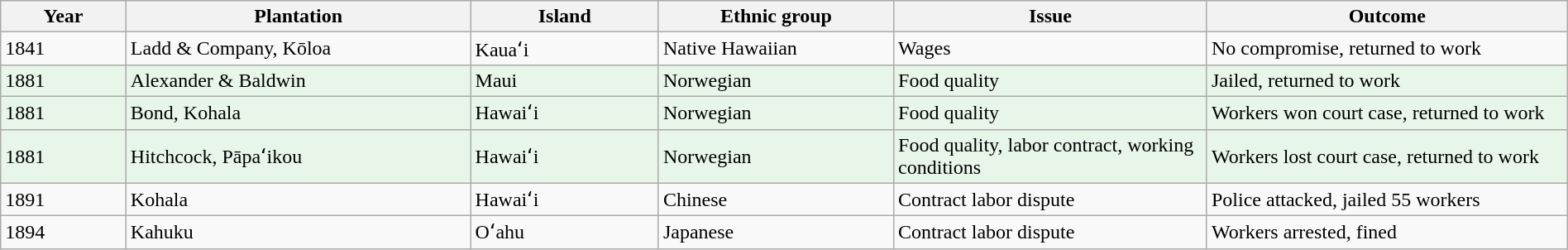<table class="wikitable sortable static-row-numbers sticky-header col1left" style="text-align:left; width:100%;">
<tr>
<th style="width:8%;">Year</th>
<th style="width:22%;">Plantation</th>
<th style="width:12%;">Island</th>
<th style="width:15%;">Ethnic group</th>
<th style="width:20%;">Issue</th>
<th style="width:23%;">Outcome</th>
</tr>
<tr>
<td>1841</td>
<td>Ladd & Company, Kōloa</td>
<td>Kauaʻi</td>
<td>Native Hawaiian</td>
<td>Wages</td>
<td>No compromise, returned to work</td>
</tr>
<tr>
<td style="background-color:#E8F5E9;">1881</td>
<td style="background-color:#E8F5E9;">Alexander & Baldwin</td>
<td style="background-color:#E8F5E9;">Maui</td>
<td style="background-color:#E8F5E9;">Norwegian</td>
<td style="background-color:#E8F5E9;">Food quality</td>
<td style="background-color:#E8F5E9;">Jailed, returned to work</td>
</tr>
<tr>
<td style="background-color:#E8F5E9;">1881</td>
<td style="background-color:#E8F5E9;">Bond, Kohala</td>
<td style="background-color:#E8F5E9;">Hawaiʻi</td>
<td style="background-color:#E8F5E9;">Norwegian</td>
<td style="background-color:#E8F5E9;">Food quality</td>
<td style="background-color:#E8F5E9;">Workers won court case, returned to work</td>
</tr>
<tr>
<td style="background-color:#E8F5E9;">1881</td>
<td style="background-color:#E8F5E9;">Hitchcock, Pāpaʻikou</td>
<td style="background-color:#E8F5E9;">Hawaiʻi</td>
<td style="background-color:#E8F5E9;">Norwegian</td>
<td style="background-color:#E8F5E9;">Food quality, labor contract, working conditions</td>
<td style="background-color:#E8F5E9;">Workers lost court case, returned to work</td>
</tr>
<tr>
<td>1891</td>
<td>Kohala</td>
<td>Hawaiʻi</td>
<td>Chinese</td>
<td>Contract labor dispute</td>
<td>Police attacked, jailed 55 workers</td>
</tr>
<tr>
<td>1894</td>
<td>Kahuku</td>
<td>Oʻahu</td>
<td>Japanese</td>
<td>Contract labor dispute</td>
<td>Workers arrested, fined</td>
</tr>
</table>
